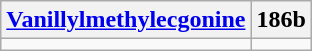<table class="wikitable">
<tr>
<th><a href='#'>Vanillylmethylecgonine</a></th>
<th>186b</th>
</tr>
<tr>
<td></td>
<td></td>
</tr>
</table>
